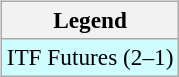<table>
<tr valign=top>
<td><br><table class=wikitable style=font-size:97%>
<tr>
<th>Legend</th>
</tr>
<tr bgcolor=cffcff>
<td>ITF Futures (2–1)</td>
</tr>
</table>
</td>
<td></td>
</tr>
</table>
